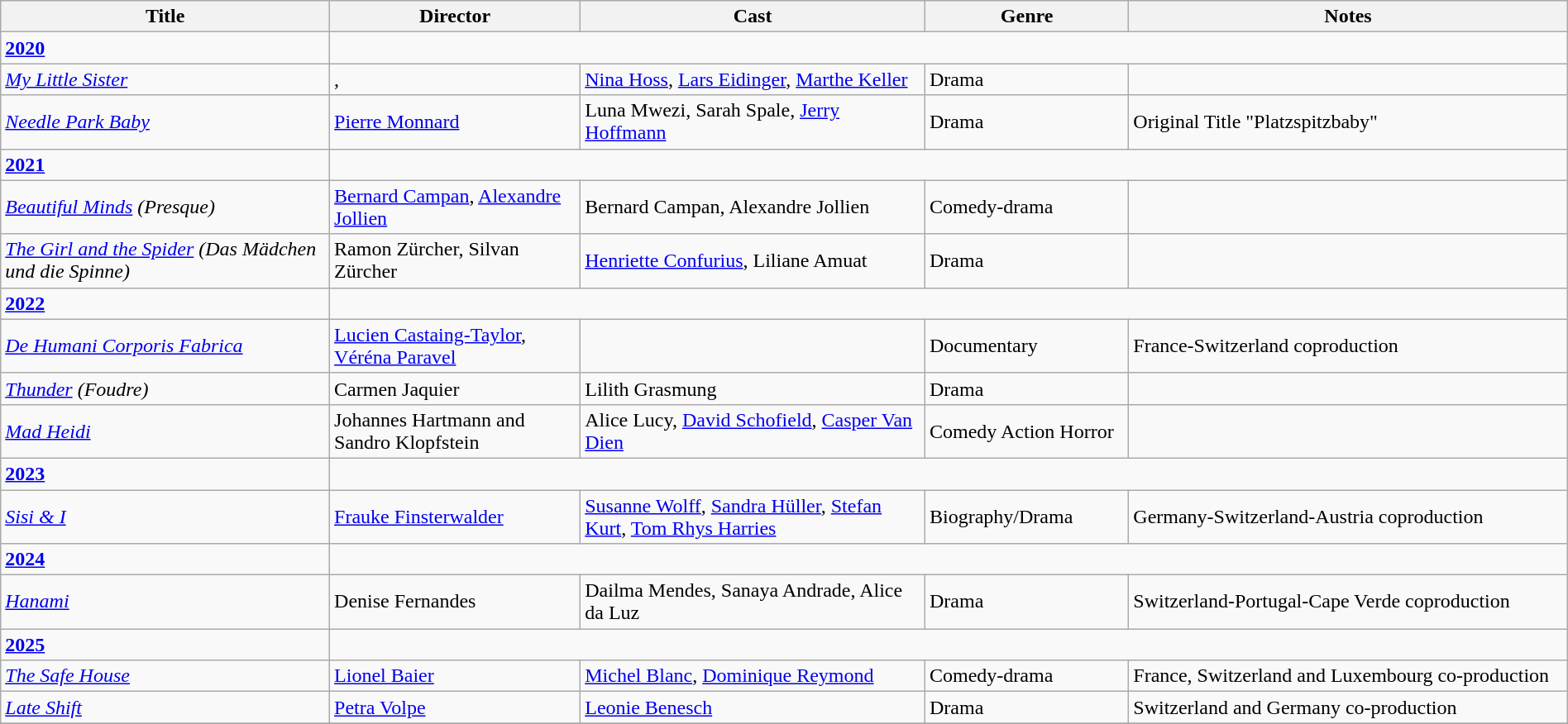<table class="wikitable" style="width:100%;">
<tr>
<th style="width:21%;">Title</th>
<th style="width:16%;">Director</th>
<th style="width:22%;">Cast</th>
<th style="width:13%;">Genre</th>
<th style="width:28%;">Notes</th>
</tr>
<tr>
<td><strong><a href='#'>2020</a></strong></td>
</tr>
<tr>
<td><em><a href='#'>My Little Sister</a></em></td>
<td>, </td>
<td><a href='#'>Nina Hoss</a>, <a href='#'>Lars Eidinger</a>, <a href='#'>Marthe Keller</a></td>
<td>Drama</td>
<td></td>
</tr>
<tr>
<td><em><a href='#'>Needle Park Baby</a></em></td>
<td><a href='#'>Pierre Monnard</a></td>
<td>Luna Mwezi, Sarah Spale, <a href='#'>Jerry Hoffmann</a></td>
<td>Drama</td>
<td>Original Title "Platzspitzbaby"</td>
</tr>
<tr>
<td><strong><a href='#'>2021</a></strong></td>
</tr>
<tr>
<td><em><a href='#'>Beautiful Minds</a> (Presque)</em></td>
<td><a href='#'>Bernard Campan</a>, <a href='#'>Alexandre Jollien</a></td>
<td>Bernard Campan, Alexandre Jollien</td>
<td>Comedy-drama</td>
<td></td>
</tr>
<tr>
<td><em><a href='#'>The Girl and the Spider</a> (Das Mädchen und die Spinne)</em></td>
<td>Ramon Zürcher, Silvan Zürcher</td>
<td><a href='#'>Henriette Confurius</a>, Liliane Amuat</td>
<td>Drama</td>
<td></td>
</tr>
<tr>
<td><strong><a href='#'>2022</a></strong></td>
</tr>
<tr>
<td><em><a href='#'>De Humani Corporis Fabrica</a></em></td>
<td><a href='#'>Lucien Castaing-Taylor</a>, <a href='#'>Véréna Paravel</a></td>
<td></td>
<td>Documentary</td>
<td>France-Switzerland coproduction</td>
</tr>
<tr>
<td><em><a href='#'>Thunder</a> (Foudre)</em></td>
<td>Carmen Jaquier</td>
<td>Lilith Grasmung</td>
<td>Drama</td>
<td></td>
</tr>
<tr>
<td><em><a href='#'>Mad Heidi</a></em></td>
<td>Johannes Hartmann and Sandro Klopfstein</td>
<td>Alice Lucy, <a href='#'>David Schofield</a>, <a href='#'>Casper Van Dien</a></td>
<td>Comedy Action Horror</td>
<td></td>
</tr>
<tr>
<td><strong><a href='#'>2023</a></strong></td>
</tr>
<tr>
<td><em><a href='#'>Sisi & I</a></em></td>
<td><a href='#'>Frauke Finsterwalder</a></td>
<td><a href='#'>Susanne Wolff</a>, <a href='#'>Sandra Hüller</a>, <a href='#'>Stefan Kurt</a>, <a href='#'>Tom Rhys Harries</a></td>
<td>Biography/Drama</td>
<td>Germany-Switzerland-Austria coproduction</td>
</tr>
<tr>
<td><strong><a href='#'>2024</a></strong></td>
</tr>
<tr>
<td><em><a href='#'>Hanami</a></em></td>
<td>Denise Fernandes</td>
<td>Dailma Mendes, Sanaya Andrade, Alice da Luz</td>
<td>Drama</td>
<td>Switzerland-Portugal-Cape Verde coproduction</td>
</tr>
<tr>
<td><strong><a href='#'>2025</a></strong></td>
</tr>
<tr>
<td><em><a href='#'>The Safe House</a></em></td>
<td><a href='#'>Lionel Baier</a></td>
<td><a href='#'>Michel Blanc</a>, <a href='#'>Dominique Reymond</a></td>
<td>Comedy-drama</td>
<td>France, Switzerland and Luxembourg co-production</td>
</tr>
<tr>
<td><em><a href='#'>Late Shift</a></em></td>
<td><a href='#'>Petra Volpe</a></td>
<td><a href='#'>Leonie Benesch</a></td>
<td>Drama</td>
<td>Switzerland and Germany co-production</td>
</tr>
<tr>
</tr>
</table>
